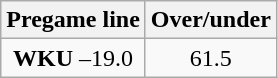<table class="wikitable">
<tr align="center">
<th style=>Pregame line</th>
<th style=>Over/under</th>
</tr>
<tr align="center">
<td><strong>WKU</strong> –19.0</td>
<td>61.5</td>
</tr>
</table>
